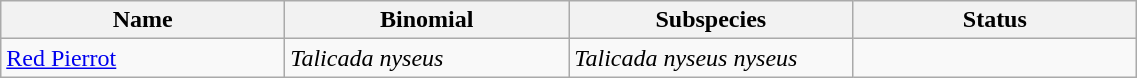<table width=60% class="wikitable">
<tr>
<th width=20%>Name</th>
<th width=20%>Binomial</th>
<th width=20%>Subspecies</th>
<th width=20%>Status</th>
</tr>
<tr>
<td><a href='#'>Red Pierrot</a><br>
</td>
<td><em>Talicada nyseus</em></td>
<td><em>Talicada nyseus nyseus</em></td>
<td></td>
</tr>
</table>
